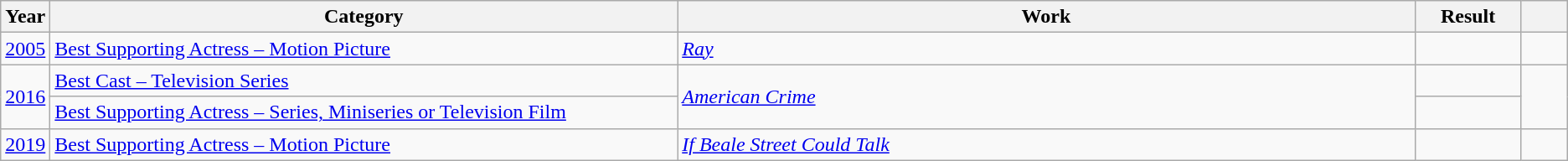<table class=wikitable>
<tr>
<th scope="col" style="width:1em;">Year</th>
<th scope="col" style="width:33em;">Category</th>
<th scope="col" style="width:39em;">Work</th>
<th scope="col" style="width:5em;">Result</th>
<th scope="col" style="width:2em;"></th>
</tr>
<tr>
<td><a href='#'>2005</a></td>
<td><a href='#'>Best Supporting Actress – Motion Picture</a></td>
<td><em><a href='#'>Ray</a></em></td>
<td></td>
<td style="text-align:center;"></td>
</tr>
<tr>
<td rowspan="2"><a href='#'>2016</a></td>
<td><a href='#'>Best Cast – Television Series</a></td>
<td rowspan="2"><em><a href='#'>American Crime</a></em></td>
<td></td>
<td style="text-align:center;" rowspan="2"></td>
</tr>
<tr>
<td><a href='#'>Best Supporting Actress – Series, Miniseries or Television Film</a></td>
<td></td>
</tr>
<tr>
<td><a href='#'>2019</a></td>
<td><a href='#'>Best Supporting Actress – Motion Picture</a></td>
<td><em><a href='#'>If Beale Street Could Talk</a></em></td>
<td></td>
<td style="text-align:center;"></td>
</tr>
</table>
